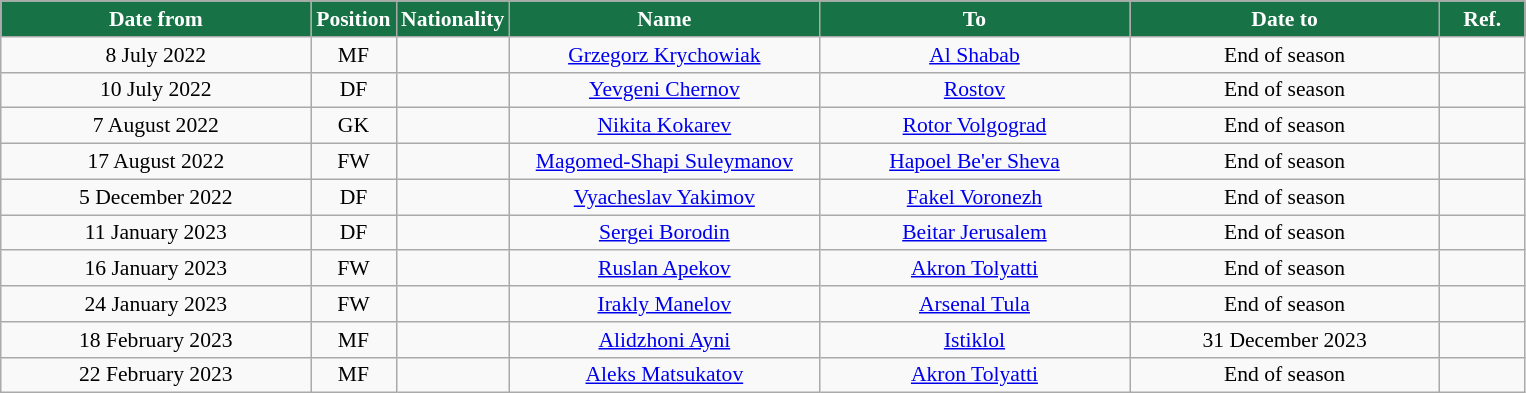<table class="wikitable" style="text-align:center; font-size:90%; ">
<tr>
<th style="background:#177245; color:#FFFFFF; width:200px;">Date from</th>
<th style="background:#177245; color:#FFFFFF; width:50px;">Position</th>
<th style="background:#177245; color:#FFFFFF; width:50px;">Nationality</th>
<th style="background:#177245; color:#FFFFFF; width:200px;">Name</th>
<th style="background:#177245; color:#FFFFFF; width:200px;">To</th>
<th style="background:#177245; color:#FFFFFF; width:200px;">Date to</th>
<th style="background:#177245; color:#FFFFFF; width:50px;">Ref.</th>
</tr>
<tr>
<td>8 July 2022</td>
<td>MF</td>
<td></td>
<td><a href='#'>Grzegorz Krychowiak</a></td>
<td><a href='#'>Al Shabab</a></td>
<td>End of season</td>
<td></td>
</tr>
<tr>
<td>10 July 2022</td>
<td>DF</td>
<td></td>
<td><a href='#'>Yevgeni Chernov</a></td>
<td><a href='#'>Rostov</a></td>
<td>End of season</td>
<td></td>
</tr>
<tr>
<td>7 August 2022</td>
<td>GK</td>
<td></td>
<td><a href='#'>Nikita Kokarev</a></td>
<td><a href='#'>Rotor Volgograd</a></td>
<td>End of season</td>
<td></td>
</tr>
<tr>
<td>17 August 2022</td>
<td>FW</td>
<td></td>
<td><a href='#'>Magomed-Shapi Suleymanov</a></td>
<td><a href='#'>Hapoel Be'er Sheva</a></td>
<td>End of season</td>
<td></td>
</tr>
<tr>
<td>5 December 2022</td>
<td>DF</td>
<td></td>
<td><a href='#'>Vyacheslav Yakimov</a></td>
<td><a href='#'>Fakel Voronezh</a></td>
<td>End of season</td>
<td></td>
</tr>
<tr>
<td>11 January 2023</td>
<td>DF</td>
<td></td>
<td><a href='#'>Sergei Borodin</a></td>
<td><a href='#'>Beitar Jerusalem</a></td>
<td>End of season</td>
<td></td>
</tr>
<tr>
<td>16 January 2023</td>
<td>FW</td>
<td></td>
<td><a href='#'>Ruslan Apekov</a></td>
<td><a href='#'>Akron Tolyatti</a></td>
<td>End of season</td>
<td></td>
</tr>
<tr>
<td>24 January 2023</td>
<td>FW</td>
<td></td>
<td><a href='#'>Irakly Manelov</a></td>
<td><a href='#'>Arsenal Tula</a></td>
<td>End of season</td>
<td></td>
</tr>
<tr>
<td>18 February 2023</td>
<td>MF</td>
<td></td>
<td><a href='#'>Alidzhoni Ayni</a></td>
<td><a href='#'>Istiklol</a></td>
<td>31 December 2023</td>
<td></td>
</tr>
<tr>
<td>22 February 2023</td>
<td>MF</td>
<td></td>
<td><a href='#'>Aleks Matsukatov</a></td>
<td><a href='#'>Akron Tolyatti</a></td>
<td>End of season</td>
<td></td>
</tr>
</table>
